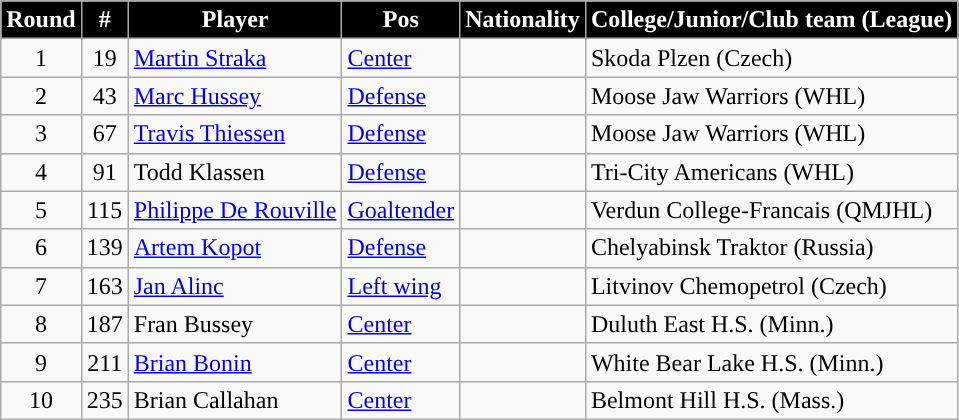<table class="wikitable">
<tr>
<th style="color:white; background:#000000; ">Round</th>
<th style="color:white; background:#000000; ">#</th>
<th style="color:white; background:#000000; ">Player</th>
<th style="color:white; background:#000000; ">Pos</th>
<th style="color:white; background:#000000; ">Nationality</th>
<th style="color:white; background:#000000; ">College/Junior/Club team (League)</th>
</tr>
<tr>
<td align=center>1</td>
<td align=center>19</td>
<td><a href='#'>Martin Straka</a></td>
<td><a href='#'>Center</a></td>
<td></td>
<td>Skoda Plzen (Czech)</td>
</tr>
<tr>
<td align=center>2</td>
<td align=center>43</td>
<td><a href='#'>Marc Hussey</a></td>
<td><a href='#'>Defense</a></td>
<td></td>
<td>Moose Jaw Warriors (WHL)</td>
</tr>
<tr>
<td align=center>3</td>
<td align=center>67</td>
<td><a href='#'>Travis Thiessen</a></td>
<td><a href='#'>Defense</a></td>
<td></td>
<td>Moose Jaw Warriors (WHL)</td>
</tr>
<tr>
<td align=center>4</td>
<td align=center>91</td>
<td>Todd Klassen</td>
<td><a href='#'>Defense</a></td>
<td></td>
<td>Tri-City Americans (WHL)</td>
</tr>
<tr>
<td align=center>5</td>
<td align=center>115</td>
<td><a href='#'>Philippe De Rouville</a></td>
<td><a href='#'>Goaltender</a></td>
<td></td>
<td>Verdun College-Francais (QMJHL)</td>
</tr>
<tr>
<td align=center>6</td>
<td align=center>139</td>
<td><a href='#'>Artem Kopot</a></td>
<td><a href='#'>Defense</a></td>
<td></td>
<td>Chelyabinsk Traktor (Russia)</td>
</tr>
<tr>
<td align=center>7</td>
<td align=center>163</td>
<td><a href='#'>Jan Alinc</a></td>
<td><a href='#'>Left wing</a></td>
<td></td>
<td>Litvinov Chemopetrol (Czech)</td>
</tr>
<tr>
<td align=center>8</td>
<td align=center>187</td>
<td>Fran Bussey</td>
<td><a href='#'>Center</a></td>
<td></td>
<td>Duluth East H.S. (Minn.)</td>
</tr>
<tr>
<td align=center>9</td>
<td align=center>211</td>
<td><a href='#'>Brian Bonin</a></td>
<td><a href='#'>Center</a></td>
<td></td>
<td>White Bear Lake H.S. (Minn.)</td>
</tr>
<tr>
<td align=center>10</td>
<td align=center>235</td>
<td>Brian Callahan</td>
<td><a href='#'>Center</a></td>
<td></td>
<td>Belmont Hill H.S. (Mass.)</td>
</tr>
</table>
